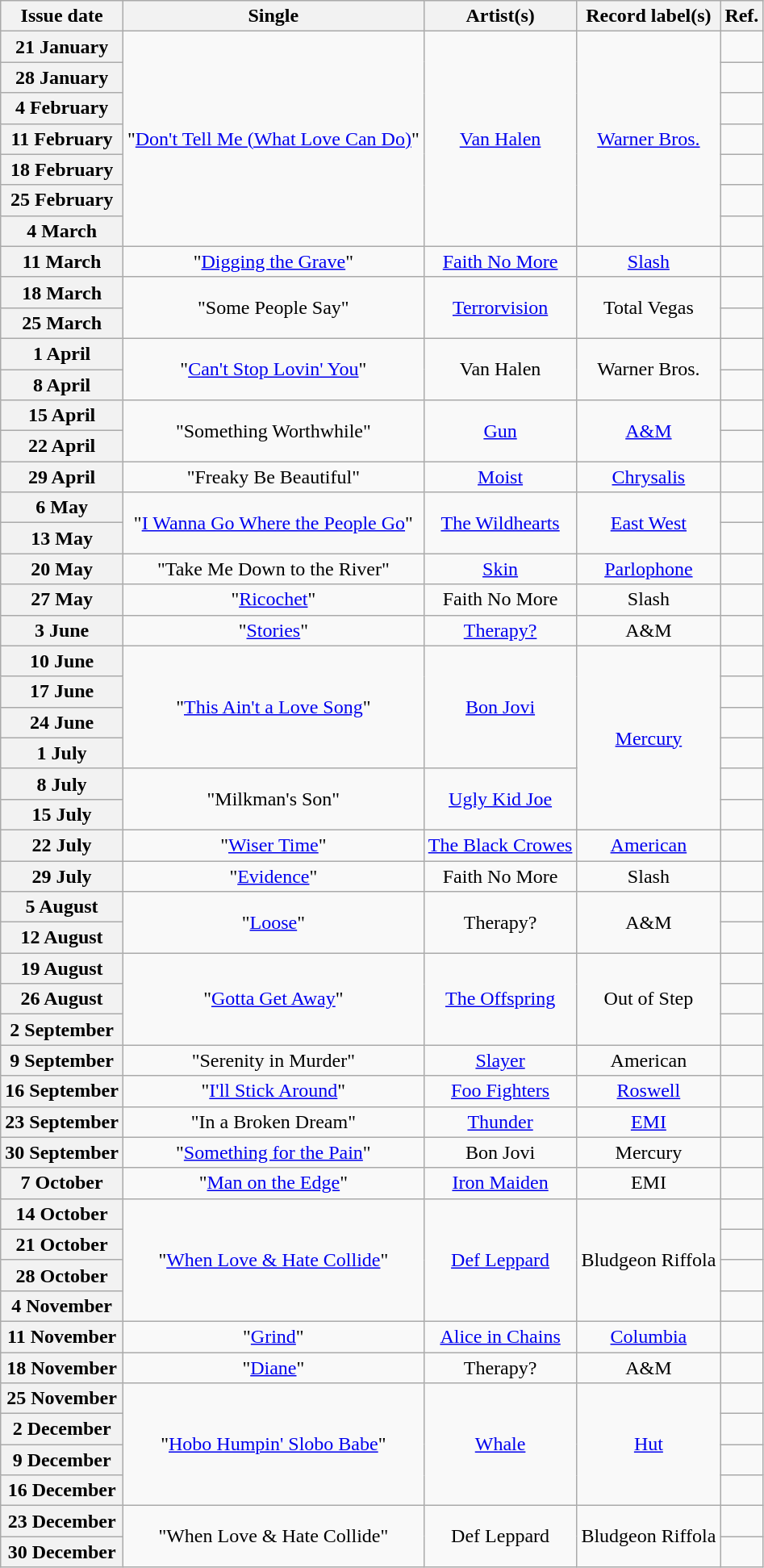<table class="wikitable plainrowheaders" style="text-align:center">
<tr>
<th scope="col">Issue date</th>
<th scope="col">Single</th>
<th scope="col">Artist(s)</th>
<th scope="col">Record label(s)</th>
<th scope="col">Ref.</th>
</tr>
<tr>
<th scope="row">21 January</th>
<td rowspan="7">"<a href='#'>Don't Tell Me (What Love Can Do)</a>"</td>
<td rowspan="7"><a href='#'>Van Halen</a></td>
<td rowspan="7"><a href='#'>Warner Bros.</a></td>
<td></td>
</tr>
<tr>
<th scope="row">28 January</th>
<td></td>
</tr>
<tr>
<th scope="row">4 February</th>
<td></td>
</tr>
<tr>
<th scope="row">11 February</th>
<td></td>
</tr>
<tr>
<th scope="row">18 February</th>
<td></td>
</tr>
<tr>
<th scope="row">25 February</th>
<td></td>
</tr>
<tr>
<th scope="row">4 March</th>
<td></td>
</tr>
<tr>
<th scope="row">11 March</th>
<td>"<a href='#'>Digging the Grave</a>"</td>
<td><a href='#'>Faith No More</a></td>
<td><a href='#'>Slash</a></td>
<td></td>
</tr>
<tr>
<th scope="row">18 March</th>
<td rowspan="2">"Some People Say"</td>
<td rowspan="2"><a href='#'>Terrorvision</a></td>
<td rowspan="2">Total Vegas</td>
<td></td>
</tr>
<tr>
<th scope="row">25 March</th>
<td></td>
</tr>
<tr>
<th scope="row">1 April</th>
<td rowspan="2">"<a href='#'>Can't Stop Lovin' You</a>"</td>
<td rowspan="2">Van Halen</td>
<td rowspan="2">Warner Bros.</td>
<td></td>
</tr>
<tr>
<th scope="row">8 April</th>
<td></td>
</tr>
<tr>
<th scope="row">15 April</th>
<td rowspan="2">"Something Worthwhile"</td>
<td rowspan="2"><a href='#'>Gun</a></td>
<td rowspan="2"><a href='#'>A&M</a></td>
<td></td>
</tr>
<tr>
<th scope="row">22 April</th>
<td></td>
</tr>
<tr>
<th scope="row">29 April</th>
<td>"Freaky Be Beautiful"</td>
<td><a href='#'>Moist</a></td>
<td><a href='#'>Chrysalis</a></td>
<td></td>
</tr>
<tr>
<th scope="row">6 May</th>
<td rowspan="2">"<a href='#'>I Wanna Go Where the People Go</a>"</td>
<td rowspan="2"><a href='#'>The Wildhearts</a></td>
<td rowspan="2"><a href='#'>East West</a></td>
<td></td>
</tr>
<tr>
<th scope="row">13 May</th>
<td></td>
</tr>
<tr>
<th scope="row">20 May</th>
<td>"Take Me Down to the River"</td>
<td><a href='#'>Skin</a></td>
<td><a href='#'>Parlophone</a></td>
<td></td>
</tr>
<tr>
<th scope="row">27 May</th>
<td>"<a href='#'>Ricochet</a>"</td>
<td>Faith No More</td>
<td>Slash</td>
<td></td>
</tr>
<tr>
<th scope="row">3 June</th>
<td>"<a href='#'>Stories</a>"</td>
<td><a href='#'>Therapy?</a></td>
<td>A&M</td>
<td></td>
</tr>
<tr>
<th scope="row">10 June</th>
<td rowspan="4">"<a href='#'>This Ain't a Love Song</a>"</td>
<td rowspan="4"><a href='#'>Bon Jovi</a></td>
<td rowspan="6"><a href='#'>Mercury</a></td>
<td></td>
</tr>
<tr>
<th scope="row">17 June</th>
<td></td>
</tr>
<tr>
<th scope="row">24 June</th>
<td></td>
</tr>
<tr>
<th scope="row">1 July</th>
<td></td>
</tr>
<tr>
<th scope="row">8 July</th>
<td rowspan="2">"Milkman's Son"</td>
<td rowspan="2"><a href='#'>Ugly Kid Joe</a></td>
<td></td>
</tr>
<tr>
<th scope="row">15 July</th>
<td></td>
</tr>
<tr>
<th scope="row">22 July</th>
<td>"<a href='#'>Wiser Time</a>"</td>
<td><a href='#'>The Black Crowes</a></td>
<td><a href='#'>American</a></td>
<td></td>
</tr>
<tr>
<th scope="row">29 July</th>
<td>"<a href='#'>Evidence</a>"</td>
<td>Faith No More</td>
<td>Slash</td>
<td></td>
</tr>
<tr>
<th scope="row">5 August</th>
<td rowspan="2">"<a href='#'>Loose</a>"</td>
<td rowspan="2">Therapy?</td>
<td rowspan="2">A&M</td>
<td></td>
</tr>
<tr>
<th scope="row">12 August</th>
<td></td>
</tr>
<tr>
<th scope="row">19 August</th>
<td rowspan="3">"<a href='#'>Gotta Get Away</a>"</td>
<td rowspan="3"><a href='#'>The Offspring</a></td>
<td rowspan="3">Out of Step</td>
<td></td>
</tr>
<tr>
<th scope="row">26 August</th>
<td></td>
</tr>
<tr>
<th scope="row">2 September</th>
<td></td>
</tr>
<tr>
<th scope="row">9 September</th>
<td>"Serenity in Murder"</td>
<td><a href='#'>Slayer</a></td>
<td>American</td>
<td></td>
</tr>
<tr>
<th scope="row">16 September</th>
<td>"<a href='#'>I'll Stick Around</a>"</td>
<td><a href='#'>Foo Fighters</a></td>
<td><a href='#'>Roswell</a></td>
<td></td>
</tr>
<tr>
<th scope="row">23 September</th>
<td>"In a Broken Dream"</td>
<td><a href='#'>Thunder</a></td>
<td><a href='#'>EMI</a></td>
<td></td>
</tr>
<tr>
<th scope="row">30 September</th>
<td>"<a href='#'>Something for the Pain</a>"</td>
<td>Bon Jovi</td>
<td>Mercury</td>
<td></td>
</tr>
<tr>
<th scope="row">7 October</th>
<td>"<a href='#'>Man on the Edge</a>"</td>
<td><a href='#'>Iron Maiden</a></td>
<td>EMI</td>
<td></td>
</tr>
<tr>
<th scope="row">14 October</th>
<td rowspan="4">"<a href='#'>When Love & Hate Collide</a>"</td>
<td rowspan="4"><a href='#'>Def Leppard</a></td>
<td rowspan="4">Bludgeon Riffola</td>
<td></td>
</tr>
<tr>
<th scope="row">21 October</th>
<td></td>
</tr>
<tr>
<th scope="row">28 October</th>
<td></td>
</tr>
<tr>
<th scope="row">4 November</th>
<td></td>
</tr>
<tr>
<th scope="row">11 November</th>
<td>"<a href='#'>Grind</a>"</td>
<td><a href='#'>Alice in Chains</a></td>
<td><a href='#'>Columbia</a></td>
<td></td>
</tr>
<tr>
<th scope="row">18 November</th>
<td>"<a href='#'>Diane</a>"</td>
<td>Therapy?</td>
<td>A&M</td>
<td></td>
</tr>
<tr>
<th scope="row">25 November</th>
<td rowspan="4">"<a href='#'>Hobo Humpin' Slobo Babe</a>"</td>
<td rowspan="4"><a href='#'>Whale</a></td>
<td rowspan="4"><a href='#'>Hut</a></td>
<td></td>
</tr>
<tr>
<th scope="row">2 December</th>
<td></td>
</tr>
<tr>
<th scope="row">9 December</th>
<td></td>
</tr>
<tr>
<th scope="row">16 December</th>
<td></td>
</tr>
<tr>
<th scope="row">23 December</th>
<td rowspan="2">"When Love & Hate Collide"</td>
<td rowspan="2">Def Leppard</td>
<td rowspan="2">Bludgeon Riffola</td>
<td></td>
</tr>
<tr>
<th scope="row">30 December</th>
<td></td>
</tr>
</table>
